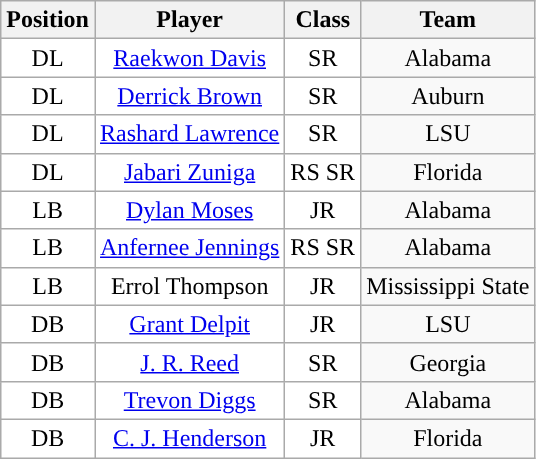<table class="wikitable sortable">
<tr>
<th>Position</th>
<th>Player</th>
<th>Class</th>
<th>Team</th>
</tr>
<tr style="text-align:center;">
<td style="background:white">DL</td>
<td style="background:white"><a href='#'>Raekwon Davis</a></td>
<td style="background:white">SR</td>
<td>Alabama</td>
</tr>
<tr style="text-align:center;">
<td style="background:white">DL</td>
<td style="background:white"><a href='#'>Derrick Brown</a></td>
<td style="background:white">SR</td>
<td>Auburn</td>
</tr>
<tr style="text-align:center;">
<td style="background:white">DL</td>
<td style="background:white"><a href='#'>Rashard Lawrence</a></td>
<td style="background:white">SR</td>
<td>LSU</td>
</tr>
<tr style="text-align:center;">
<td style="background:white">DL</td>
<td style="background:white"><a href='#'>Jabari Zuniga</a></td>
<td style="background:white">RS SR</td>
<td>Florida</td>
</tr>
<tr style="text-align:center;">
<td style="background:white">LB</td>
<td style="background:white"><a href='#'>Dylan Moses</a></td>
<td style="background:white">JR</td>
<td>Alabama</td>
</tr>
<tr style="text-align:center;">
<td style="background:white">LB</td>
<td style="background:white"><a href='#'>Anfernee Jennings</a></td>
<td style="background:white">RS SR</td>
<td>Alabama</td>
</tr>
<tr style="text-align:center;">
<td style="background:white">LB</td>
<td style="background:white">Errol Thompson</td>
<td style="background:white">JR</td>
<td>Mississippi State</td>
</tr>
<tr style="text-align:center;">
<td style="background:white">DB</td>
<td style="background:white"><a href='#'>Grant Delpit</a></td>
<td style="background:white">JR</td>
<td>LSU</td>
</tr>
<tr style="text-align:center;">
<td style="background:white">DB</td>
<td style="background:white"><a href='#'>J. R. Reed</a></td>
<td style="background:white">SR</td>
<td>Georgia</td>
</tr>
<tr style="text-align:center;">
<td style="background:white">DB</td>
<td style="background:white"><a href='#'>Trevon Diggs</a></td>
<td style="background:white">SR</td>
<td>Alabama</td>
</tr>
<tr style="text-align:center;">
<td style="background:white">DB</td>
<td style="background:white"><a href='#'>C. J. Henderson</a></td>
<td style="background:white">JR</td>
<td>Florida</td>
</tr>
</table>
